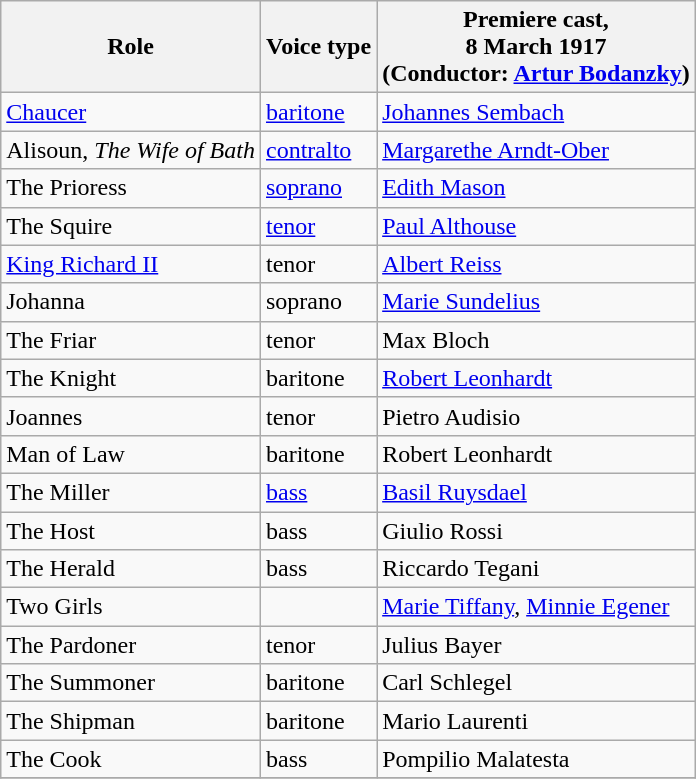<table class="wikitable">
<tr>
<th>Role</th>
<th>Voice type</th>
<th>Premiere cast,<br>8 March 1917<br>(Conductor: <a href='#'>Artur Bodanzky</a>)</th>
</tr>
<tr>
<td><a href='#'>Chaucer</a></td>
<td><a href='#'>baritone</a></td>
<td><a href='#'>Johannes Sembach</a></td>
</tr>
<tr>
<td>Alisoun, <em>The Wife of Bath</em></td>
<td><a href='#'>contralto</a></td>
<td><a href='#'>Margarethe Arndt-Ober</a></td>
</tr>
<tr>
<td>The Prioress</td>
<td><a href='#'>soprano</a></td>
<td><a href='#'>Edith Mason</a></td>
</tr>
<tr>
<td>The Squire</td>
<td><a href='#'>tenor</a></td>
<td><a href='#'>Paul Althouse</a></td>
</tr>
<tr>
<td><a href='#'>King Richard II</a></td>
<td>tenor</td>
<td><a href='#'>Albert Reiss</a></td>
</tr>
<tr>
<td>Johanna</td>
<td>soprano</td>
<td><a href='#'>Marie Sundelius</a></td>
</tr>
<tr>
<td>The Friar</td>
<td>tenor</td>
<td>Max Bloch</td>
</tr>
<tr>
<td>The Knight</td>
<td>baritone</td>
<td><a href='#'>Robert Leonhardt</a></td>
</tr>
<tr>
<td>Joannes</td>
<td>tenor</td>
<td>Pietro Audisio</td>
</tr>
<tr>
<td>Man of Law</td>
<td>baritone</td>
<td>Robert Leonhardt</td>
</tr>
<tr>
<td>The Miller</td>
<td><a href='#'>bass</a></td>
<td><a href='#'>Basil Ruysdael</a></td>
</tr>
<tr>
<td>The Host</td>
<td>bass</td>
<td>Giulio Rossi</td>
</tr>
<tr>
<td>The Herald</td>
<td>bass</td>
<td>Riccardo Tegani</td>
</tr>
<tr>
<td>Two Girls</td>
<td></td>
<td><a href='#'>Marie Tiffany</a>, <a href='#'>Minnie Egener</a></td>
</tr>
<tr>
<td>The Pardoner</td>
<td>tenor</td>
<td>Julius Bayer</td>
</tr>
<tr>
<td>The Summoner</td>
<td>baritone</td>
<td>Carl Schlegel</td>
</tr>
<tr>
<td>The Shipman</td>
<td>baritone</td>
<td>Mario Laurenti</td>
</tr>
<tr>
<td>The Cook</td>
<td>bass</td>
<td>Pompilio Malatesta</td>
</tr>
<tr>
</tr>
</table>
